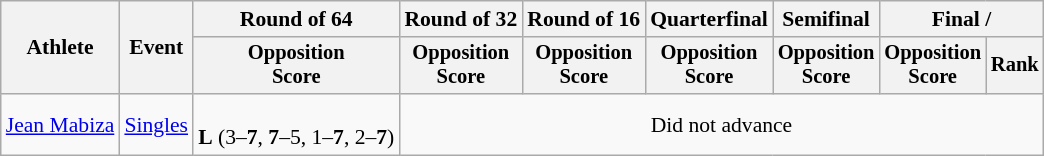<table class=wikitable style="font-size:90%">
<tr>
<th rowspan=2>Athlete</th>
<th rowspan=2>Event</th>
<th>Round of 64</th>
<th>Round of 32</th>
<th>Round of 16</th>
<th>Quarterfinal</th>
<th>Semifinal</th>
<th colspan=2>Final / </th>
</tr>
<tr style="font-size:95%">
<th>Opposition<br>Score</th>
<th>Opposition<br>Score</th>
<th>Opposition<br>Score</th>
<th>Opposition<br>Score</th>
<th>Opposition<br>Score</th>
<th>Opposition<br>Score</th>
<th>Rank</th>
</tr>
<tr align=center>
<td align=left><a href='#'>Jean Mabiza</a></td>
<td align=left><a href='#'>Singles</a></td>
<td><br><strong>L</strong> (3–<strong>7</strong>, <strong>7</strong>–5, 1–<strong>7</strong>, 2–<strong>7</strong>)</td>
<td colspan=6>Did not advance</td>
</tr>
</table>
